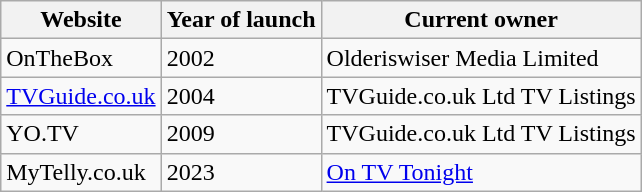<table class="wikitable">
<tr>
<th>Website</th>
<th>Year of launch</th>
<th>Current owner</th>
</tr>
<tr>
<td>OnTheBox</td>
<td>2002</td>
<td>Olderiswiser Media Limited</td>
</tr>
<tr>
<td><a href='#'>TVGuide.co.uk</a></td>
<td>2004</td>
<td>TVGuide.co.uk Ltd TV Listings</td>
</tr>
<tr>
<td>YO.TV</td>
<td>2009</td>
<td>TVGuide.co.uk Ltd TV Listings</td>
</tr>
<tr>
<td>MyTelly.co.uk</td>
<td>2023</td>
<td><a href='#'>On TV Tonight</a></td>
</tr>
</table>
